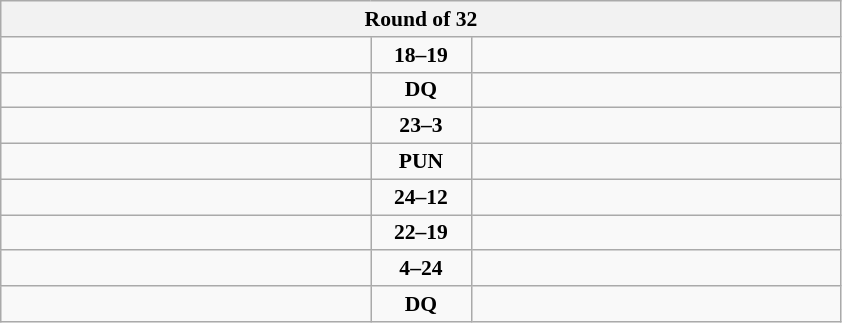<table class="wikitable" style="text-align: center; font-size:90% ">
<tr>
<th colspan=3>Round of 32</th>
</tr>
<tr>
<td align=left width="240"></td>
<td align=center width="60"><strong>18–19</strong></td>
<td align=left width="240"><strong></strong></td>
</tr>
<tr>
<td align=left><strong></strong></td>
<td align=center><strong>DQ</strong></td>
<td align=left></td>
</tr>
<tr>
<td align=left><strong></strong></td>
<td align=center><strong>23–3</strong></td>
<td align=left></td>
</tr>
<tr>
<td align=left></td>
<td align=center><strong>PUN</strong></td>
<td align=left><strong></strong></td>
</tr>
<tr>
<td align=left><strong></strong></td>
<td align=center><strong>24–12</strong></td>
<td align=left></td>
</tr>
<tr>
<td align=left><strong></strong></td>
<td align=center><strong>22–19</strong></td>
<td align=left></td>
</tr>
<tr>
<td align=left></td>
<td align=center><strong>4–24</strong></td>
<td align=left><strong></strong></td>
</tr>
<tr>
<td align=left><strong></strong></td>
<td align=center><strong>DQ</strong></td>
<td align=left></td>
</tr>
</table>
